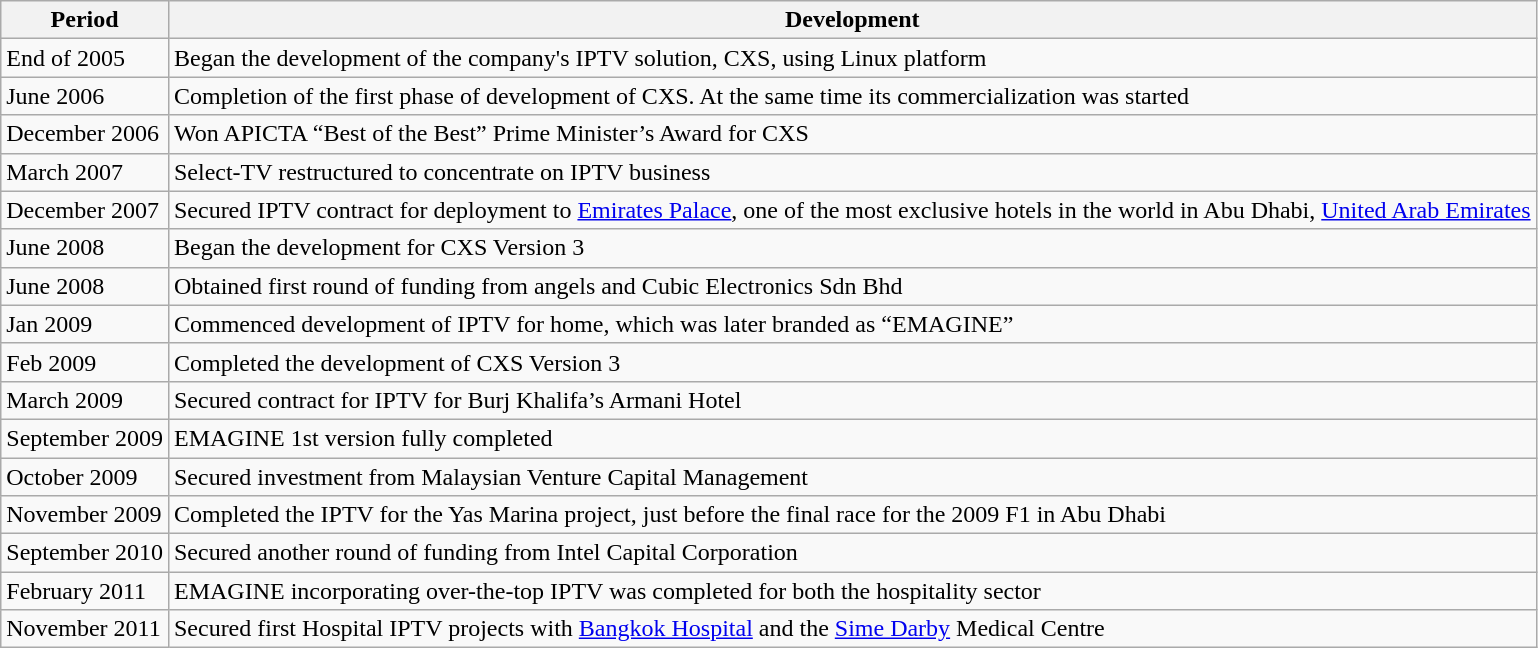<table class="wikitable">
<tr>
<th>Period</th>
<th>Development</th>
</tr>
<tr>
<td>End of 2005</td>
<td>Began the development of the company's IPTV solution, CXS, using Linux platform</td>
</tr>
<tr>
<td>June 2006</td>
<td>Completion of the first phase of development of CXS. At the same time its commercialization was started</td>
</tr>
<tr>
<td>December 2006</td>
<td>Won APICTA “Best of the Best” Prime Minister’s Award for CXS</td>
</tr>
<tr>
<td>March 2007</td>
<td>Select-TV restructured to concentrate on IPTV business</td>
</tr>
<tr>
<td>December 2007</td>
<td>Secured IPTV contract for deployment to <a href='#'>Emirates Palace</a>, one of the most exclusive hotels in the world in Abu Dhabi, <a href='#'>United Arab Emirates</a></td>
</tr>
<tr>
<td>June 2008</td>
<td>Began the development for CXS Version 3</td>
</tr>
<tr>
<td>June 2008</td>
<td>Obtained first round of funding from angels and Cubic Electronics Sdn Bhd</td>
</tr>
<tr>
<td>Jan 2009</td>
<td>Commenced development of IPTV for home, which was later branded as “EMAGINE”</td>
</tr>
<tr>
<td>Feb 2009</td>
<td>Completed the development of CXS Version 3</td>
</tr>
<tr>
<td>March 2009</td>
<td>Secured contract for IPTV for Burj Khalifa’s Armani Hotel</td>
</tr>
<tr>
<td>September 2009</td>
<td>EMAGINE 1st version fully completed</td>
</tr>
<tr>
<td>October 2009</td>
<td>Secured investment from Malaysian Venture Capital Management</td>
</tr>
<tr>
<td>November 2009</td>
<td>Completed the IPTV for the Yas Marina project, just before the final race for the 2009 F1 in Abu Dhabi</td>
</tr>
<tr>
<td>September 2010</td>
<td>Secured another round of funding from Intel Capital Corporation</td>
</tr>
<tr>
<td>February 2011</td>
<td>EMAGINE incorporating over-the-top IPTV was completed for both the hospitality sector</td>
</tr>
<tr>
<td>November 2011</td>
<td>Secured first Hospital IPTV projects with <a href='#'>Bangkok Hospital</a> and the <a href='#'>Sime Darby</a> Medical Centre</td>
</tr>
</table>
